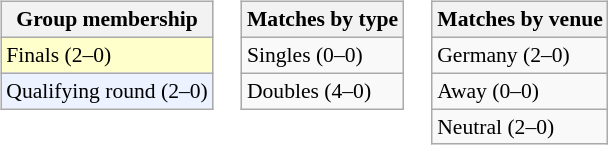<table>
<tr valign=top>
<td><br><table class="wikitable" style=font-size:90%>
<tr>
<th>Group membership</th>
</tr>
<tr bgcolor=ffffcc>
<td>Finals (2–0)</td>
</tr>
<tr bgcolor=ecf2ff>
<td>Qualifying round (2–0)</td>
</tr>
</table>
</td>
<td><br><table class="wikitable" style=font-size:90%>
<tr>
<th>Matches by type</th>
</tr>
<tr>
<td>Singles (0–0)</td>
</tr>
<tr>
<td>Doubles (4–0)</td>
</tr>
</table>
</td>
<td><br><table class=wikitable style=font-size:90%>
<tr>
<th>Matches by venue</th>
</tr>
<tr>
<td>Germany (2–0)</td>
</tr>
<tr>
<td>Away (0–0)</td>
</tr>
<tr>
<td>Neutral (2–0)</td>
</tr>
</table>
</td>
</tr>
</table>
